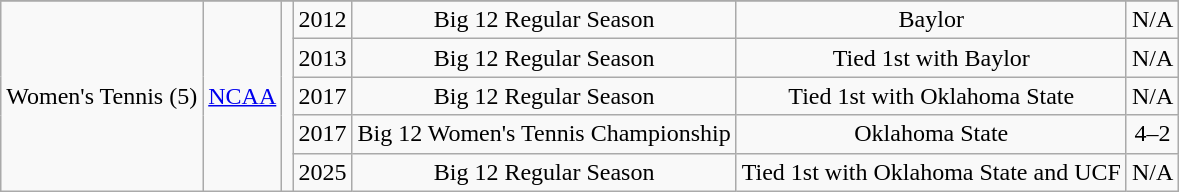<table class="wikitable">
<tr align="center">
</tr>
<tr align="center">
<td rowspan="6">Women's Tennis (5)</td>
<td rowspan="6"><a href='#'>NCAA</a></td>
<td rowspan="6"></td>
</tr>
<tr align="center">
<td>2012</td>
<td>Big 12 Regular Season</td>
<td>Baylor</td>
<td>N/A</td>
</tr>
<tr align="center">
<td>2013</td>
<td>Big 12 Regular Season</td>
<td>Tied 1st with Baylor</td>
<td>N/A</td>
</tr>
<tr align="center">
<td>2017</td>
<td>Big 12 Regular Season</td>
<td>Tied 1st with Oklahoma State</td>
<td>N/A</td>
</tr>
<tr align="center">
<td>2017</td>
<td>Big 12 Women's Tennis Championship</td>
<td>Oklahoma State</td>
<td>4–2</td>
</tr>
<tr align="center">
<td>2025</td>
<td>Big 12 Regular Season</td>
<td>Tied 1st with Oklahoma State and UCF</td>
<td>N/A</td>
</tr>
</table>
